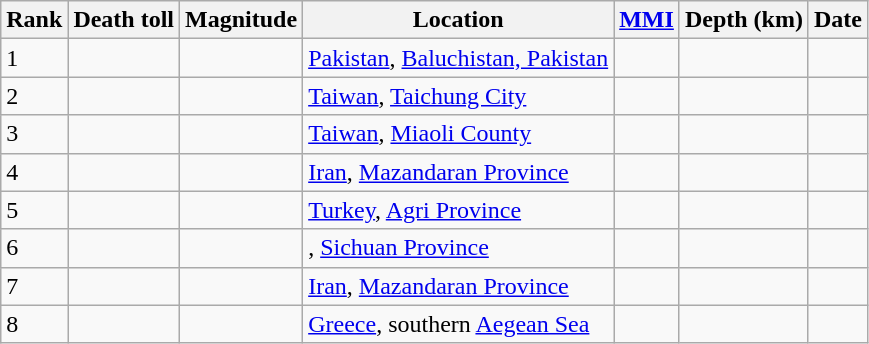<table class="sortable wikitable" style="font-size:100%;">
<tr>
<th>Rank</th>
<th>Death toll</th>
<th>Magnitude</th>
<th>Location</th>
<th><a href='#'>MMI</a></th>
<th>Depth (km)</th>
<th>Date</th>
</tr>
<tr>
<td>1</td>
<td></td>
<td></td>
<td> <a href='#'>Pakistan</a>, <a href='#'>Baluchistan, Pakistan</a></td>
<td></td>
<td></td>
<td></td>
</tr>
<tr>
<td>2</td>
<td></td>
<td></td>
<td> <a href='#'>Taiwan</a>, <a href='#'>Taichung City</a></td>
<td></td>
<td></td>
<td></td>
</tr>
<tr>
<td>3</td>
<td></td>
<td></td>
<td> <a href='#'>Taiwan</a>, <a href='#'>Miaoli County</a></td>
<td></td>
<td></td>
<td></td>
</tr>
<tr>
<td>4</td>
<td></td>
<td></td>
<td> <a href='#'>Iran</a>, <a href='#'>Mazandaran Province</a></td>
<td></td>
<td></td>
<td></td>
</tr>
<tr>
<td>5</td>
<td></td>
<td></td>
<td> <a href='#'>Turkey</a>, <a href='#'>Agri Province</a></td>
<td></td>
<td></td>
<td></td>
</tr>
<tr>
<td>6</td>
<td></td>
<td></td>
<td>, <a href='#'>Sichuan Province</a></td>
<td></td>
<td></td>
<td></td>
</tr>
<tr>
<td>7</td>
<td></td>
<td></td>
<td> <a href='#'>Iran</a>, <a href='#'>Mazandaran Province</a></td>
<td></td>
<td></td>
<td></td>
</tr>
<tr>
<td>8</td>
<td></td>
<td></td>
<td> <a href='#'>Greece</a>, southern <a href='#'>Aegean Sea</a></td>
<td></td>
<td></td>
<td></td>
</tr>
</table>
